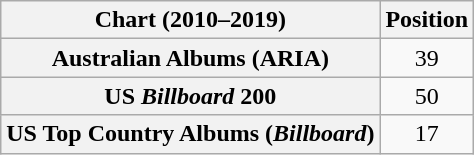<table class="wikitable sortable plainrowheaders" style="text-align:center">
<tr>
<th scope="col">Chart (2010–2019)</th>
<th scope="col">Position</th>
</tr>
<tr>
<th scope="row">Australian Albums (ARIA)</th>
<td>39</td>
</tr>
<tr>
<th scope="row">US <em>Billboard</em> 200</th>
<td>50</td>
</tr>
<tr>
<th scope="row">US Top Country Albums (<em>Billboard</em>)</th>
<td>17</td>
</tr>
</table>
